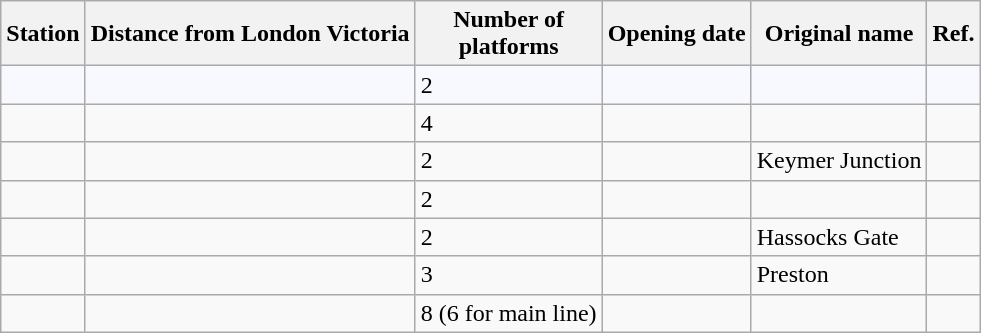<table class="wikitable sortable collapsible collapsed">
<tr>
<th scope="col">Station</th>
<th scope="col">Distance from London Victoria</th>
<th scope="col">Number of<br> platforms</th>
<th scope="col">Opening date</th>
<th scope="col" class="unsortable">Original name</th>
<th scope="col" class="unsortable">Ref.</th>
</tr>
<tr style="background:#F8F8FF">
<td></td>
<td></td>
<td>2</td>
<td></td>
<td></td>
<td></td>
</tr>
<tr>
<td></td>
<td></td>
<td>4</td>
<td></td>
<td></td>
<td></td>
</tr>
<tr>
<td></td>
<td></td>
<td>2</td>
<td></td>
<td>Keymer Junction</td>
<td></td>
</tr>
<tr>
<td></td>
<td></td>
<td>2</td>
<td></td>
<td></td>
<td></td>
</tr>
<tr>
<td></td>
<td></td>
<td>2</td>
<td></td>
<td>Hassocks Gate</td>
<td></td>
</tr>
<tr>
<td></td>
<td></td>
<td>3</td>
<td></td>
<td>Preston</td>
<td></td>
</tr>
<tr>
<td></td>
<td></td>
<td>8 (6 for main line)</td>
<td></td>
<td></td>
<td></td>
</tr>
</table>
